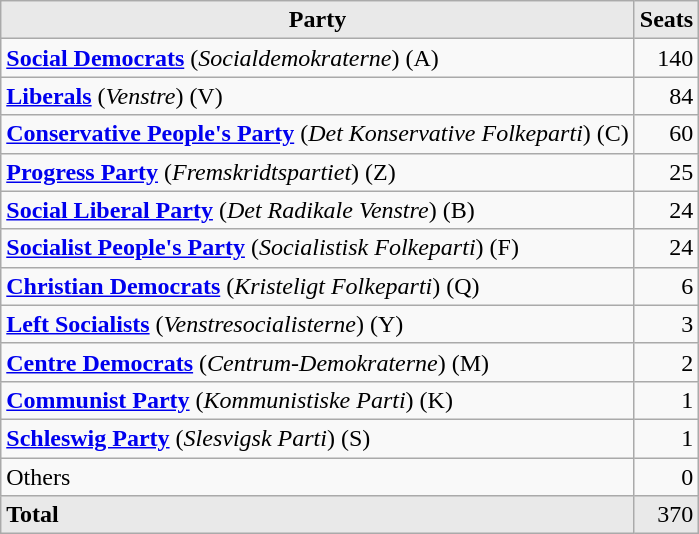<table class="wikitable">
<tr>
<th style="background-color:#E9E9E9">Party</th>
<th style="background-color:#E9E9E9">Seats</th>
</tr>
<tr>
<td><strong><a href='#'>Social Democrats</a></strong> (<em>Socialdemokraterne</em>) (A)</td>
<td align="right">140</td>
</tr>
<tr>
<td><strong><a href='#'>Liberals</a></strong> (<em>Venstre</em>) (V)</td>
<td align="right">84</td>
</tr>
<tr>
<td><strong><a href='#'>Conservative People's Party</a></strong> (<em>Det Konservative Folkeparti</em>) (C)</td>
<td align="right">60</td>
</tr>
<tr>
<td><strong><a href='#'>Progress Party</a></strong> (<em>Fremskridtspartiet</em>) (Z)</td>
<td align="right">25</td>
</tr>
<tr>
<td><strong><a href='#'>Social Liberal Party</a></strong> (<em>Det Radikale Venstre</em>) (B)</td>
<td align="right">24</td>
</tr>
<tr>
<td><strong><a href='#'>Socialist People's Party</a></strong> (<em>Socialistisk Folkeparti</em>) (F)</td>
<td align="right">24</td>
</tr>
<tr>
<td><strong><a href='#'>Christian Democrats</a></strong> (<em>Kristeligt Folkeparti</em>) (Q)</td>
<td align="right">6</td>
</tr>
<tr>
<td><strong><a href='#'>Left Socialists</a></strong> (<em>Venstresocialisterne</em>) (Y)</td>
<td align="right">3</td>
</tr>
<tr>
<td><strong><a href='#'>Centre Democrats</a></strong> (<em>Centrum-Demokraterne</em>) (M)</td>
<td align="right">2</td>
</tr>
<tr>
<td><strong><a href='#'>Communist Party</a></strong> (<em>Kommunistiske Parti</em>) (K)</td>
<td align="right">1</td>
</tr>
<tr>
<td><strong><a href='#'>Schleswig Party</a></strong> (<em>Slesvigsk Parti</em>) (S)</td>
<td align="right">1</td>
</tr>
<tr>
<td>Others</td>
<td align="right">0</td>
</tr>
<tr>
<td style="background-color:#E9E9E9"><strong>Total</strong></td>
<td align="right" style="background-color:#E9E9E9">370</td>
</tr>
</table>
